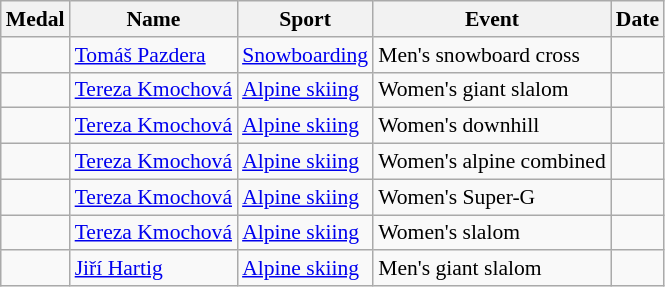<table class="wikitable sortable" style="font-size: 90%;">
<tr>
<th>Medal</th>
<th>Name</th>
<th>Sport</th>
<th>Event</th>
<th>Date</th>
</tr>
<tr>
<td></td>
<td><a href='#'>Tomáš Pazdera</a></td>
<td><a href='#'>Snowboarding</a></td>
<td>Men's snowboard cross</td>
<td></td>
</tr>
<tr>
<td></td>
<td><a href='#'>Tereza Kmochová</a></td>
<td><a href='#'>Alpine skiing</a></td>
<td>Women's giant slalom</td>
<td></td>
</tr>
<tr>
<td></td>
<td><a href='#'>Tereza Kmochová</a></td>
<td><a href='#'>Alpine skiing</a></td>
<td>Women's downhill</td>
<td></td>
</tr>
<tr>
<td></td>
<td><a href='#'>Tereza Kmochová</a></td>
<td><a href='#'>Alpine skiing</a></td>
<td>Women's alpine combined</td>
<td></td>
</tr>
<tr>
<td></td>
<td><a href='#'>Tereza Kmochová</a></td>
<td><a href='#'>Alpine skiing</a></td>
<td>Women's Super-G</td>
<td></td>
</tr>
<tr>
<td></td>
<td><a href='#'>Tereza Kmochová</a></td>
<td><a href='#'>Alpine skiing</a></td>
<td>Women's slalom</td>
<td></td>
</tr>
<tr>
<td></td>
<td><a href='#'>Jiří Hartig</a></td>
<td><a href='#'>Alpine skiing</a></td>
<td>Men's giant slalom</td>
<td></td>
</tr>
</table>
